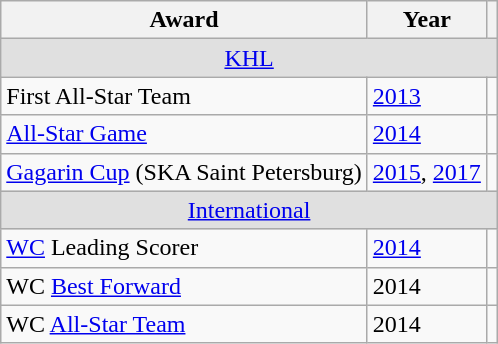<table class="wikitable">
<tr>
<th>Award</th>
<th>Year</th>
<th></th>
</tr>
<tr ALIGN="center" bgcolor="#e0e0e0">
<td colspan="3"><a href='#'>KHL</a></td>
</tr>
<tr>
<td>First All-Star Team</td>
<td><a href='#'>2013</a></td>
<td></td>
</tr>
<tr>
<td><a href='#'>All-Star Game</a></td>
<td><a href='#'>2014</a></td>
<td></td>
</tr>
<tr>
<td><a href='#'>Gagarin Cup</a> (SKA Saint Petersburg)</td>
<td><a href='#'>2015</a>, <a href='#'>2017</a></td>
<td></td>
</tr>
<tr ALIGN="center" bgcolor="#e0e0e0">
<td colspan="3"><a href='#'>International</a></td>
</tr>
<tr>
<td><a href='#'>WC</a> Leading Scorer</td>
<td><a href='#'>2014</a></td>
<td></td>
</tr>
<tr>
<td>WC <a href='#'>Best Forward</a></td>
<td>2014</td>
<td></td>
</tr>
<tr>
<td>WC <a href='#'>All-Star Team</a></td>
<td>2014</td>
<td></td>
</tr>
</table>
